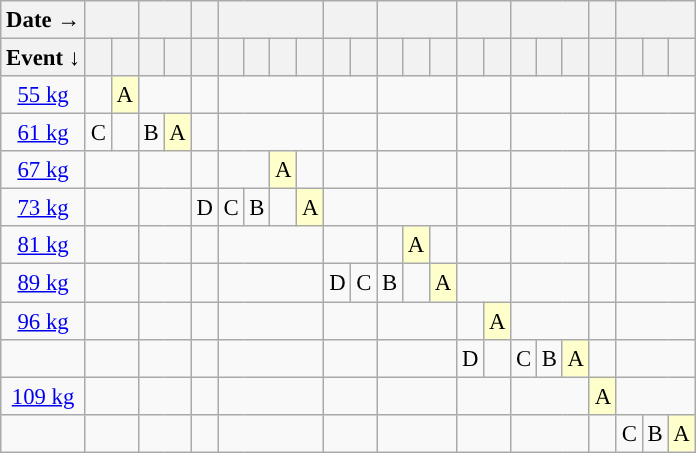<table class="wikitable" style="text-align:center; font-size:95%">
<tr>
<th>Date →</th>
<th colspan=2></th>
<th colspan=2></th>
<th></th>
<th colspan=4></th>
<th colspan=2></th>
<th colspan=3></th>
<th colspan=2></th>
<th colspan=3></th>
<th></th>
<th colspan=3></th>
</tr>
<tr>
<th>Event ↓</th>
<th></th>
<th></th>
<th></th>
<th></th>
<th></th>
<th></th>
<th></th>
<th></th>
<th></th>
<th></th>
<th></th>
<th></th>
<th></th>
<th></th>
<th></th>
<th></th>
<th></th>
<th></th>
<th></th>
<th></th>
<th></th>
<th></th>
<th></th>
</tr>
<tr>
<td><a href='#'>55 kg</a></td>
<td></td>
<td style="background-color:#ffffcc;">A</td>
<td colspan=2></td>
<td></td>
<td colspan=4></td>
<td colspan=2></td>
<td colspan=3></td>
<td colspan=2></td>
<td colspan=3></td>
<td></td>
<td colspan=3></td>
</tr>
<tr>
<td><a href='#'>61 kg</a></td>
<td>C</td>
<td></td>
<td>B</td>
<td style="background-color:#ffffcc;">A</td>
<td></td>
<td colspan=4></td>
<td colspan=2></td>
<td colspan=3></td>
<td colspan=2></td>
<td colspan=3></td>
<td></td>
<td colspan=3></td>
</tr>
<tr>
<td><a href='#'>67 kg</a></td>
<td colspan=2></td>
<td colspan=2></td>
<td></td>
<td colspan=2></td>
<td style="background-color:#ffffcc;">A</td>
<td></td>
<td colspan=2></td>
<td colspan=3></td>
<td colspan=2></td>
<td colspan=3></td>
<td></td>
<td colspan=3></td>
</tr>
<tr>
<td><a href='#'>73 kg</a></td>
<td colspan=2></td>
<td colspan=2></td>
<td>D</td>
<td>C</td>
<td>B</td>
<td></td>
<td style="background-color:#ffffcc;">A</td>
<td colspan=2></td>
<td colspan=3></td>
<td colspan=2></td>
<td colspan=3></td>
<td></td>
<td colspan=3></td>
</tr>
<tr>
<td><a href='#'>81 kg</a></td>
<td colspan=2></td>
<td colspan=2></td>
<td></td>
<td colspan=4></td>
<td colspan=2></td>
<td></td>
<td style="background-color:#ffffcc;">A</td>
<td></td>
<td colspan=2></td>
<td colspan=3></td>
<td></td>
<td colspan=3></td>
</tr>
<tr>
<td><a href='#'>89 kg</a></td>
<td colspan=2></td>
<td colspan=2></td>
<td></td>
<td colspan=4></td>
<td>D</td>
<td>C</td>
<td>B</td>
<td></td>
<td style="background-color:#ffffcc;">A</td>
<td colspan=2></td>
<td colspan=3></td>
<td></td>
<td colspan=3></td>
</tr>
<tr>
<td><a href='#'>96 kg</a></td>
<td colspan=2></td>
<td colspan=2></td>
<td></td>
<td colspan=4></td>
<td colspan=2></td>
<td colspan=3></td>
<td></td>
<td style="background-color:#ffffcc;">A</td>
<td colspan=3></td>
<td></td>
<td colspan=3></td>
</tr>
<tr>
<td><a href='#'></a></td>
<td colspan=2></td>
<td colspan=2></td>
<td></td>
<td colspan=4></td>
<td colspan=2></td>
<td colspan=3></td>
<td>D</td>
<td></td>
<td>C</td>
<td>B</td>
<td style="background-color:#ffffcc;">A</td>
<td></td>
<td colspan=3></td>
</tr>
<tr>
<td><a href='#'>109 kg</a></td>
<td colspan=2></td>
<td colspan=2></td>
<td></td>
<td colspan=4></td>
<td colspan=2></td>
<td colspan=3></td>
<td colspan=2></td>
<td colspan=3></td>
<td style="background-color:#ffffcc;">A</td>
<td colspan=3></td>
</tr>
<tr>
<td><a href='#'></a></td>
<td colspan=2></td>
<td colspan=2></td>
<td></td>
<td colspan=4></td>
<td colspan=2></td>
<td colspan=3></td>
<td colspan=2></td>
<td colspan=3></td>
<td></td>
<td>C</td>
<td>B</td>
<td style="background-color:#ffffcc;">A</td>
</tr>
</table>
